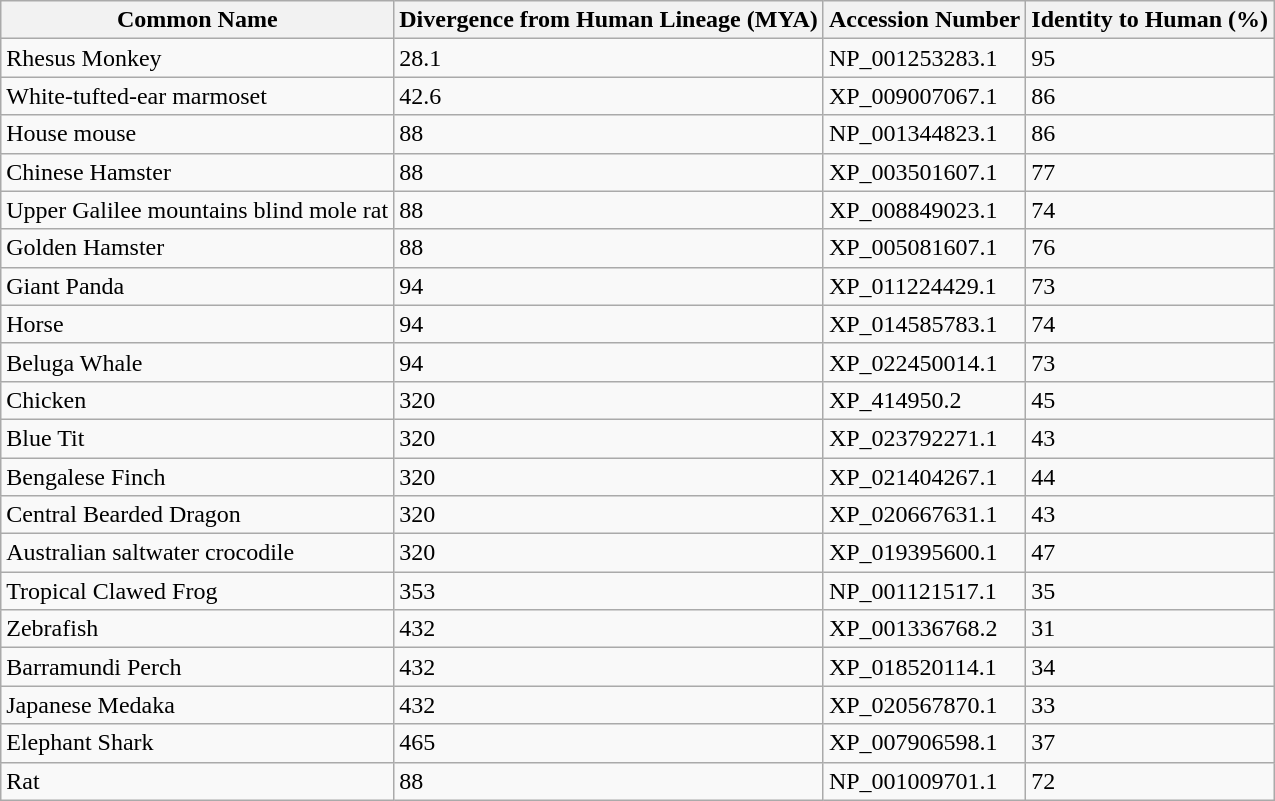<table class="wikitable">
<tr>
<th>Common Name</th>
<th>Divergence from Human Lineage (MYA)</th>
<th>Accession Number</th>
<th>Identity to Human (%)</th>
</tr>
<tr>
<td>Rhesus Monkey</td>
<td>28.1</td>
<td>NP_001253283.1</td>
<td>95</td>
</tr>
<tr>
<td>White-tufted-ear marmoset</td>
<td>42.6</td>
<td>XP_009007067.1</td>
<td>86</td>
</tr>
<tr>
<td>House mouse</td>
<td>88</td>
<td>NP_001344823.1</td>
<td>86</td>
</tr>
<tr>
<td>Chinese Hamster</td>
<td>88</td>
<td>XP_003501607.1</td>
<td>77</td>
</tr>
<tr>
<td>Upper Galilee mountains blind mole  rat</td>
<td>88</td>
<td>XP_008849023.1</td>
<td>74</td>
</tr>
<tr>
<td>Golden Hamster</td>
<td>88</td>
<td>XP_005081607.1</td>
<td>76</td>
</tr>
<tr>
<td>Giant Panda</td>
<td>94</td>
<td>XP_011224429.1</td>
<td>73</td>
</tr>
<tr>
<td>Horse</td>
<td>94</td>
<td>XP_014585783.1</td>
<td>74</td>
</tr>
<tr>
<td>Beluga Whale</td>
<td>94</td>
<td>XP_022450014.1</td>
<td>73</td>
</tr>
<tr>
<td>Chicken</td>
<td>320</td>
<td>XP_414950.2</td>
<td>45</td>
</tr>
<tr>
<td>Blue Tit</td>
<td>320</td>
<td>XP_023792271.1</td>
<td>43</td>
</tr>
<tr>
<td>Bengalese Finch</td>
<td>320</td>
<td>XP_021404267.1</td>
<td>44</td>
</tr>
<tr>
<td>Central Bearded Dragon</td>
<td>320</td>
<td>XP_020667631.1</td>
<td>43</td>
</tr>
<tr>
<td>Australian saltwater crocodile</td>
<td>320</td>
<td>XP_019395600.1</td>
<td>47</td>
</tr>
<tr>
<td>Tropical Clawed Frog</td>
<td>353</td>
<td>NP_001121517.1</td>
<td>35</td>
</tr>
<tr>
<td>Zebrafish</td>
<td>432</td>
<td>XP_001336768.2</td>
<td>31</td>
</tr>
<tr>
<td>Barramundi Perch</td>
<td>432</td>
<td>XP_018520114.1</td>
<td>34</td>
</tr>
<tr>
<td>Japanese Medaka</td>
<td>432</td>
<td>XP_020567870.1</td>
<td>33</td>
</tr>
<tr>
<td>Elephant Shark</td>
<td>465</td>
<td>XP_007906598.1</td>
<td>37</td>
</tr>
<tr>
<td>Rat</td>
<td>88</td>
<td>NP_001009701.1</td>
<td>72</td>
</tr>
</table>
